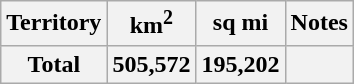<table class="wikitable">
<tr>
<th>Territory</th>
<th>km<sup>2</sup></th>
<th>sq mi</th>
<th>Notes</th>
</tr>
<tr>
<th>Total</th>
<th>505,572</th>
<th>195,202</th>
<th></th>
</tr>
</table>
